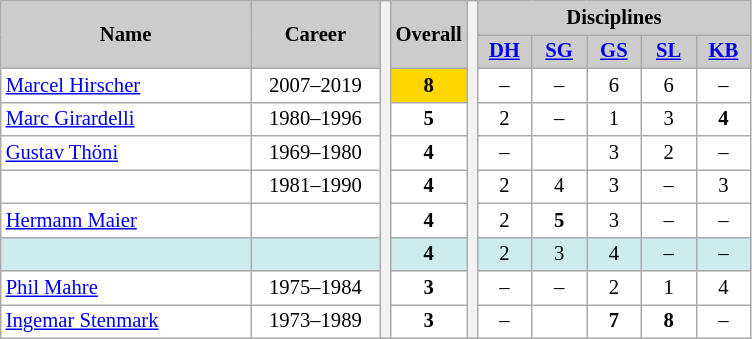<table class="wikitable plainrowheaders" style="background:#fff; font-size:86%; line-height:16px; border:grey solid 1px; border-collapse:collapse">
<tr>
<th style="background-color: #ccc;" rowspan=2 width="160">Name</th>
<th style="background-color: #ccc;" rowspan=2 width="80">Career</th>
<th rowspan=10></th>
<th style="background-color: #ccc;" rowspan=2 width="45">Overall</th>
<th rowspan=10></th>
<th style="background-color: #ccc;" colspan=5>Disciplines</th>
</tr>
<tr style="background:#ccc; text-align:center;">
<th style="background-color: #ccc;" width="30"><a href='#'>DH</a></th>
<th style="background-color: #ccc;" width="30"><a href='#'>SG</a></th>
<th style="background-color: #ccc;" width="30"><a href='#'>GS</a></th>
<th style="background-color: #ccc;" width="30"><a href='#'>SL</a></th>
<th style="background-color: #ccc;" width="30"><a href='#'>KB</a></th>
</tr>
<tr align=center>
<td align=left> <a href='#'>Marcel Hirscher</a></td>
<td>2007–2019</td>
<td bgcolor="gold"><strong>8</strong></td>
<td>–</td>
<td>–</td>
<td>6</td>
<td>6</td>
<td>–</td>
</tr>
<tr align=center>
<td align=left> <a href='#'>Marc Girardelli</a></td>
<td>1980–1996</td>
<td><strong>5</strong></td>
<td>2</td>
<td>–</td>
<td>1</td>
<td>3</td>
<td><strong>4</strong></td>
</tr>
<tr align=center>
<td align=left> <a href='#'>Gustav Thöni</a></td>
<td>1969–1980</td>
<td><strong>4</strong></td>
<td>–</td>
<td></td>
<td>3</td>
<td>2</td>
<td>–</td>
</tr>
<tr align=center>
<td align=left></td>
<td>1981–1990</td>
<td><strong>4</strong></td>
<td>2</td>
<td>4</td>
<td>3</td>
<td>–</td>
<td>3</td>
</tr>
<tr align=center>
<td align=left> <a href='#'>Hermann Maier</a></td>
<td></td>
<td><strong>4</strong></td>
<td>2</td>
<td><strong>5</strong></td>
<td>3</td>
<td>–</td>
<td>–</td>
</tr>
<tr style="background:#CFECEC" align=center>
<td align=left></td>
<td></td>
<td><strong>4</strong></td>
<td>2</td>
<td>3</td>
<td>4</td>
<td>–</td>
<td>–</td>
</tr>
<tr align=center>
<td align=left> <a href='#'>Phil Mahre</a></td>
<td>1975–1984</td>
<td><strong>3</strong></td>
<td>–</td>
<td>–</td>
<td>2</td>
<td>1</td>
<td>4</td>
</tr>
<tr align=center>
<td align=left> <a href='#'>Ingemar Stenmark</a></td>
<td>1973–1989</td>
<td><strong>3</strong></td>
<td>–</td>
<td></td>
<td><strong>7</strong></td>
<td><strong>8</strong></td>
<td>–</td>
</tr>
</table>
